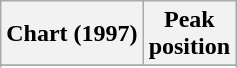<table class="wikitable sortable">
<tr>
<th align="left">Chart (1997)</th>
<th align="center">Peak<br>position</th>
</tr>
<tr>
</tr>
<tr>
</tr>
</table>
